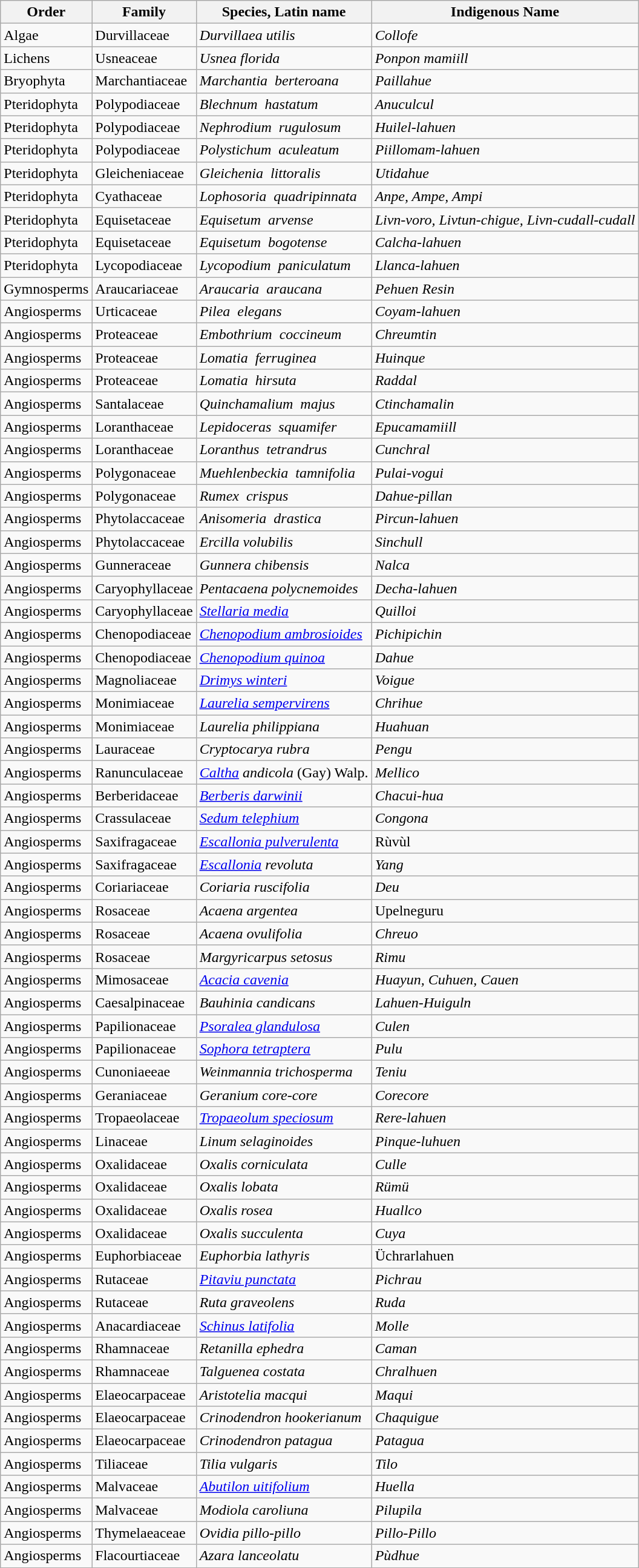<table class="wikitable">
<tr>
<th>Order</th>
<th>Family</th>
<th>Species, Latin name</th>
<th>Indigenous Name</th>
</tr>
<tr>
<td>Algae</td>
<td>Durvillaceae</td>
<td><em>Durvillaea utilis</em></td>
<td><em>Collofe</em></td>
</tr>
<tr>
<td>Lichens</td>
<td>Usneaceae</td>
<td><em>Usnea  florida</em></td>
<td><em>Ponpon mamiill</em></td>
</tr>
<tr>
<td>Bryophyta</td>
<td>Marchantiaceae</td>
<td><em>Marchantia  berteroana</em></td>
<td><em>Paillahue</em></td>
</tr>
<tr>
<td>Pteridophyta</td>
<td>Polypodiaceae</td>
<td><em>Blechnum  hastatum</em></td>
<td><em>Anuculcul</em></td>
</tr>
<tr>
<td>Pteridophyta</td>
<td>Polypodiaceae</td>
<td><em>Nephrodium  rugulosum</em></td>
<td><em>Huilel-lahuen</em></td>
</tr>
<tr>
<td>Pteridophyta</td>
<td>Polypodiaceae</td>
<td><em>Polystichum  aculeatum</em></td>
<td><em>Piillomam-lahuen</em></td>
</tr>
<tr>
<td>Pteridophyta</td>
<td>Gleicheniaceae</td>
<td><em>Gleichenia  littoralis</em></td>
<td><em>Utidahue</em></td>
</tr>
<tr>
<td>Pteridophyta</td>
<td>Cyathaceae</td>
<td><em>Lophosoria  quadripinnata</em></td>
<td><em>Anpe, Ampe, Ampi</em></td>
</tr>
<tr>
<td>Pteridophyta</td>
<td>Equisetaceae</td>
<td><em>Equisetum  arvense</em></td>
<td><em>Livn-voro, Livtun-chigue, Livn-cudall-cudall</em></td>
</tr>
<tr>
<td>Pteridophyta</td>
<td>Equisetaceae</td>
<td><em>Equisetum  bogotense</em></td>
<td><em>Calcha-lahuen</em></td>
</tr>
<tr>
<td>Pteridophyta</td>
<td>Lycopodiaceae</td>
<td><em>Lycopodium  paniculatum</em></td>
<td><em>Llanca-lahuen</em></td>
</tr>
<tr>
<td>Gymnosperms</td>
<td>Araucariaceae</td>
<td><em>Araucaria  araucana</em></td>
<td><em>Pehuen Resin</em></td>
</tr>
<tr>
<td>Angiosperms</td>
<td>Urticaceae</td>
<td><em>Pilea  elegans</em></td>
<td><em>Coyam-lahuen</em>  </td>
</tr>
<tr>
<td>Angiosperms</td>
<td>Proteaceae</td>
<td><em>Embothrium  coccineum</em></td>
<td><em>Chreumtin</em></td>
</tr>
<tr>
<td>Angiosperms</td>
<td>Proteaceae</td>
<td><em>Lomatia  ferruginea</em></td>
<td><em>Huinque</em></td>
</tr>
<tr>
<td>Angiosperms</td>
<td>Proteaceae</td>
<td><em>Lomatia  hirsuta</em></td>
<td><em>Raddal</em></td>
</tr>
<tr>
<td>Angiosperms</td>
<td>Santalaceae</td>
<td><em>Quinchamalium  majus</em></td>
<td><em>Ctinchamalin</em></td>
</tr>
<tr>
<td>Angiosperms</td>
<td>Loranthaceae</td>
<td><em>Lepidoceras  squamifer</em></td>
<td><em>Epucamamiill</em></td>
</tr>
<tr>
<td>Angiosperms</td>
<td>Loranthaceae</td>
<td><em>Loranthus  tetrandrus</em></td>
<td><em>Cunchral</em></td>
</tr>
<tr>
<td>Angiosperms</td>
<td>Polygonaceae</td>
<td><em>Muehlenbeckia  tamnifolia</em></td>
<td><em>Pulai-vogui</em></td>
</tr>
<tr>
<td>Angiosperms</td>
<td>Polygonaceae</td>
<td><em>Rumex  crispus</em></td>
<td><em>Dahue-pillan</em>  </td>
</tr>
<tr>
<td>Angiosperms</td>
<td>Phytolaccaceae</td>
<td><em>Anisomeria  drastica</em></td>
<td><em>Pircun-lahuen</em></td>
</tr>
<tr>
<td>Angiosperms</td>
<td>Phytolaccaceae</td>
<td><em>Ercilla volubilis</em></td>
<td><em>Sinchull</em></td>
</tr>
<tr>
<td>Angiosperms</td>
<td>Gunneraceae</td>
<td><em>Gunnera chibensis</em></td>
<td><em>Nalca</em></td>
</tr>
<tr>
<td>Angiosperms</td>
<td>Caryophyllaceae</td>
<td><em>Pentacaena polycnemoides</em></td>
<td><em>Decha-lahuen</em></td>
</tr>
<tr>
<td>Angiosperms</td>
<td>Caryophyllaceae</td>
<td><em><a href='#'>Stellaria media</a></em></td>
<td><em>Quilloi</em></td>
</tr>
<tr>
<td>Angiosperms</td>
<td>Chenopodiaceae</td>
<td><em><a href='#'>Chenopodium ambrosioides</a></em></td>
<td><em>Pichipichin</em>  </td>
</tr>
<tr>
<td>Angiosperms</td>
<td>Chenopodiaceae</td>
<td><em><a href='#'>Chenopodium quinoa</a></em></td>
<td><em>Dahue</em></td>
</tr>
<tr>
<td>Angiosperms</td>
<td>Magnoliaceae</td>
<td><em><a href='#'>Drimys winteri</a></em>  </td>
<td><em>Voigue</em></td>
</tr>
<tr>
<td>Angiosperms</td>
<td>Monimiaceae</td>
<td><em><a href='#'>Laurelia sempervirens</a></em></td>
<td><em>Chrihue</em></td>
</tr>
<tr>
<td>Angiosperms</td>
<td>Monimiaceae</td>
<td><em>Laurelia philippiana</em>  </td>
<td><em>Huahuan</em>  </td>
</tr>
<tr>
<td>Angiosperms</td>
<td>Lauraceae  </td>
<td><em>Cryptocarya rubra</em></td>
<td><em>Pengu</em>  </td>
</tr>
<tr>
<td>Angiosperms</td>
<td>Ranunculaceae</td>
<td><em><a href='#'>Caltha</a> andicola</em> (Gay) Walp.</td>
<td><em>Mellico</em></td>
</tr>
<tr>
<td>Angiosperms</td>
<td>Berberidaceae</td>
<td><em><a href='#'>Berberis darwinii</a></em>  </td>
<td><em>Chacui-hua</em>  </td>
</tr>
<tr>
<td>Angiosperms</td>
<td>Crassulaceae</td>
<td><em><a href='#'>Sedum telephium</a></em></td>
<td><em>Congona</em>  </td>
</tr>
<tr>
<td>Angiosperms</td>
<td>Saxifragaceae</td>
<td><em><a href='#'>Escallonia pulverulenta</a></em>  </td>
<td>Rùvùl</td>
</tr>
<tr>
<td>Angiosperms</td>
<td>Saxifragaceae</td>
<td><em><a href='#'>Escallonia</a> revoluta</em></td>
<td><em>Yang</em></td>
</tr>
<tr>
<td>Angiosperms</td>
<td>Coriariaceae</td>
<td><em>Coriaria ruscifolia</em></td>
<td><em>Deu</em></td>
</tr>
<tr>
<td>Angiosperms</td>
<td>Rosaceae  </td>
<td><em>Acaena argentea</em></td>
<td>Upelneguru</td>
</tr>
<tr>
<td>Angiosperms</td>
<td>Rosaceae  </td>
<td><em>Acaena ovulifolia</em></td>
<td><em>Chreuo</em></td>
</tr>
<tr>
<td>Angiosperms</td>
<td>Rosaceae  </td>
<td><em>Margyricarpus setosus</em></td>
<td><em>Rimu</em></td>
</tr>
<tr>
<td>Angiosperms</td>
<td>Mimosaceae</td>
<td><em><a href='#'>Acacia cavenia</a></em></td>
<td><em>Huayun, Cuhuen, Cauen</em></td>
</tr>
<tr>
<td>Angiosperms</td>
<td>Caesalpinaceae</td>
<td><em>Bauhinia candicans</em></td>
<td><em>Lahuen-Huiguln</em></td>
</tr>
<tr>
<td>Angiosperms</td>
<td>Papilionaceae</td>
<td><em><a href='#'>Psoralea glandulosa</a></em></td>
<td><em>Culen</em></td>
</tr>
<tr>
<td>Angiosperms</td>
<td>Papilionaceae</td>
<td><em><a href='#'>Sophora tetraptera</a></em></td>
<td><em>Pulu</em></td>
</tr>
<tr>
<td>Angiosperms</td>
<td>Cunoniaeeae</td>
<td><em>Weinmannia trichosperma</em></td>
<td><em>Teniu</em></td>
</tr>
<tr>
<td>Angiosperms</td>
<td>Geraniaceae</td>
<td><em>Geranium core-core</em></td>
<td><em>Corecore</em></td>
</tr>
<tr>
<td>Angiosperms</td>
<td>Tropaeolaceae</td>
<td><em><a href='#'>Tropaeolum speciosum</a></em></td>
<td><em>Rere-lahuen</em></td>
</tr>
<tr>
<td>Angiosperms</td>
<td>Linaceae</td>
<td><em>Linum selaginoides</em></td>
<td><em>Pinque-luhuen</em></td>
</tr>
<tr>
<td>Angiosperms</td>
<td>Oxalidaceae</td>
<td><em>Oxalis  corniculata</em></td>
<td><em>Culle</em></td>
</tr>
<tr>
<td>Angiosperms</td>
<td>Oxalidaceae</td>
<td><em>Oxalis  lobata</em></td>
<td><em>Rümü</em></td>
</tr>
<tr>
<td>Angiosperms</td>
<td>Oxalidaceae</td>
<td><em>Oxalis  rosea</em></td>
<td><em>Huallco</em></td>
</tr>
<tr>
<td>Angiosperms</td>
<td>Oxalidaceae</td>
<td><em>Oxalis  succulenta</em></td>
<td><em>Cuya</em></td>
</tr>
<tr>
<td>Angiosperms</td>
<td>Euphorbiaceae</td>
<td><em>Euphorbia  lathyris</em></td>
<td>Üchrarlahuen</td>
</tr>
<tr>
<td>Angiosperms</td>
<td>Rutaceae</td>
<td><em><a href='#'>Pitaviu  punctata</a></em></td>
<td><em>Pichrau</em></td>
</tr>
<tr>
<td>Angiosperms</td>
<td>Rutaceae</td>
<td><em>Ruta  graveolens</em></td>
<td><em>Ruda</em></td>
</tr>
<tr>
<td>Angiosperms</td>
<td>Anacardiaceae</td>
<td><em><a href='#'>Schinus latifolia</a></em></td>
<td><em>Molle</em></td>
</tr>
<tr>
<td>Angiosperms</td>
<td>Rhamnaceae</td>
<td><em>Retanilla  ephedra</em></td>
<td><em>Caman</em></td>
</tr>
<tr>
<td>Angiosperms</td>
<td>Rhamnaceae</td>
<td><em>Talguenea  costata</em></td>
<td><em>Chralhuen</em></td>
</tr>
<tr>
<td>Angiosperms</td>
<td>Elaeocarpaceae</td>
<td><em>Aristotelia  macqui</em></td>
<td><em>Maqui</em></td>
</tr>
<tr>
<td>Angiosperms</td>
<td>Elaeocarpaceae</td>
<td><em>Crinodendron  hookerianum</em></td>
<td><em>Chaquigue</em></td>
</tr>
<tr>
<td>Angiosperms</td>
<td>Elaeocarpaceae</td>
<td><em>Crinodendron  patagua</em></td>
<td><em>Patagua</em></td>
</tr>
<tr>
<td>Angiosperms</td>
<td>Tiliaceae</td>
<td><em>Tilia  vulgaris</em></td>
<td><em>Tilo</em></td>
</tr>
<tr>
<td>Angiosperms</td>
<td>Malvaceae</td>
<td><em><a href='#'>Abutilon  uitifolium</a></em></td>
<td><em>Huella</em></td>
</tr>
<tr>
<td>Angiosperms</td>
<td>Malvaceae</td>
<td><em>Modiola  caroliuna</em></td>
<td><em>Pilupila</em></td>
</tr>
<tr>
<td>Angiosperms</td>
<td>Thymelaeaceae</td>
<td><em>Ovidia  pillo-pillo</em></td>
<td><em>Pillo-Pillo</em></td>
</tr>
<tr>
<td>Angiosperms</td>
<td>Flacourtiaceae</td>
<td><em>Azara  lanceolatu</em></td>
<td><em>Pùdhue</em></td>
</tr>
</table>
